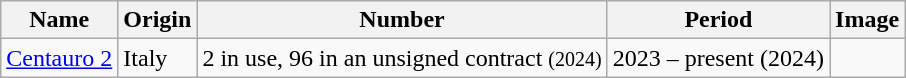<table class="wikitable mw-collapsible mw-collapsed">
<tr>
<th>Name</th>
<th>Origin</th>
<th>Number</th>
<th>Period</th>
<th>Image</th>
</tr>
<tr>
<td><a href='#'>Centauro 2</a></td>
<td>Italy</td>
<td>2 in use, 96 in an unsigned contract <small>(2024)</small></td>
<td>2023 – present (2024)</td>
<td></td>
</tr>
</table>
